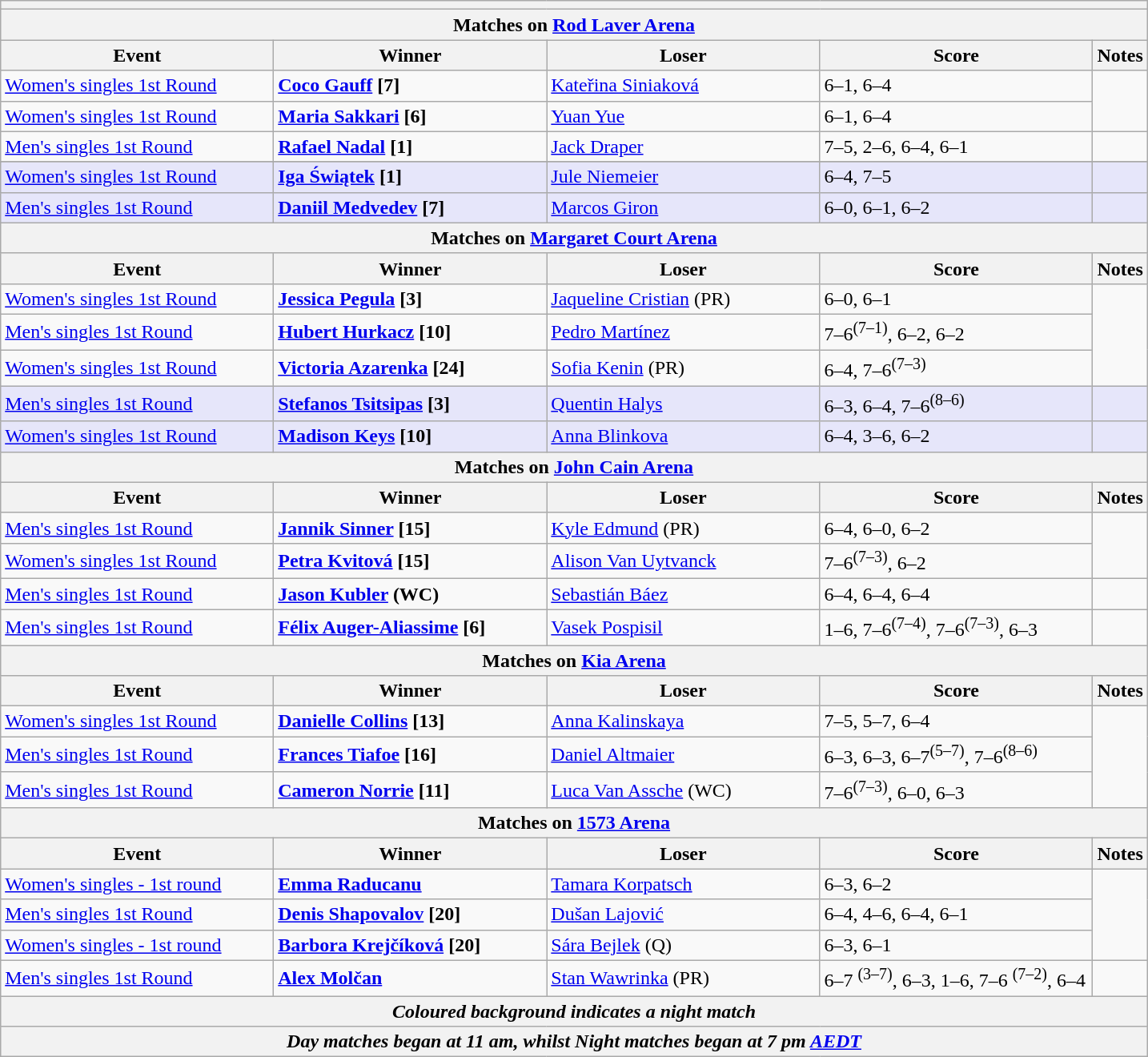<table class="wikitable collapsible uncollapsed" style="margin:auto;">
<tr>
<th colspan=5></th>
</tr>
<tr>
<th colspan=5><strong>Matches on <a href='#'>Rod Laver Arena</a></strong></th>
</tr>
<tr>
<th style="width:220px;">Event</th>
<th style="width:220px;">Winner</th>
<th style="width:220px;">Loser</th>
<th style="width:220px;">Score</th>
<th>Notes</th>
</tr>
<tr>
<td><a href='#'>Women's singles 1st Round</a></td>
<td><strong> <a href='#'>Coco Gauff</a> [7]</strong></td>
<td> <a href='#'>Kateřina Siniaková</a></td>
<td>6–1, 6–4</td>
<td rowspan=2></td>
</tr>
<tr>
<td><a href='#'>Women's singles 1st Round</a></td>
<td><strong> <a href='#'>Maria Sakkari</a> [6]</strong></td>
<td> <a href='#'>Yuan Yue</a></td>
<td>6–1, 6–4</td>
</tr>
<tr>
<td><a href='#'>Men's singles 1st Round</a></td>
<td><strong> <a href='#'>Rafael Nadal</a> [1]</strong></td>
<td> <a href='#'>Jack Draper</a></td>
<td>7–5, 2–6, 6–4, 6–1</td>
<td></td>
</tr>
<tr>
</tr>
<tr bgcolor=lavender>
<td><a href='#'>Women's singles 1st Round</a></td>
<td><strong> <a href='#'>Iga Świątek</a> [1]</strong></td>
<td> <a href='#'>Jule Niemeier</a></td>
<td>6–4, 7–5</td>
<td></td>
</tr>
<tr bgcolor=lavender>
<td><a href='#'>Men's singles 1st Round</a></td>
<td><strong> <a href='#'>Daniil Medvedev</a> [7]</strong></td>
<td> <a href='#'>Marcos Giron</a></td>
<td>6–0, 6–1, 6–2</td>
<td></td>
</tr>
<tr>
<th colspan=5><strong>Matches on <a href='#'>Margaret Court Arena</a></strong></th>
</tr>
<tr>
<th style="width:220px;">Event</th>
<th style="width:220px;">Winner</th>
<th style="width:220px;">Loser</th>
<th style="width:220px;">Score</th>
<th>Notes</th>
</tr>
<tr>
<td><a href='#'>Women's singles 1st Round</a></td>
<td><strong> <a href='#'>Jessica Pegula</a> [3]</strong></td>
<td> <a href='#'>Jaqueline Cristian</a> (PR)</td>
<td>6–0, 6–1</td>
<td rowspan=3></td>
</tr>
<tr>
<td><a href='#'>Men's singles 1st Round</a></td>
<td><strong> <a href='#'>Hubert Hurkacz</a> [10]</strong></td>
<td> <a href='#'>Pedro Martínez</a></td>
<td>7–6<sup>(7–1)</sup>, 6–2, 6–2</td>
</tr>
<tr>
<td><a href='#'>Women's singles 1st Round</a></td>
<td><strong> <a href='#'>Victoria Azarenka</a> [24]</strong></td>
<td> <a href='#'>Sofia Kenin</a> (PR)</td>
<td>6–4, 7–6<sup>(7–3)</sup></td>
</tr>
<tr bgcolor=lavender>
<td><a href='#'>Men's singles 1st Round</a></td>
<td><strong> <a href='#'>Stefanos Tsitsipas</a> [3]</strong></td>
<td> <a href='#'>Quentin Halys</a></td>
<td>6–3, 6–4, 7–6<sup>(8–6)</sup></td>
<td></td>
</tr>
<tr bgcolor=lavender>
<td><a href='#'>Women's singles 1st Round</a></td>
<td><strong> <a href='#'>Madison Keys</a> [10]</strong></td>
<td> <a href='#'>Anna Blinkova</a></td>
<td>6–4, 3–6, 6–2</td>
<td></td>
</tr>
<tr>
<th colspan=5><strong>Matches on <a href='#'>John Cain Arena</a></strong></th>
</tr>
<tr>
<th style="width:220px;">Event</th>
<th style="width:220px;">Winner</th>
<th style="width:220px;">Loser</th>
<th style="width:220px;">Score</th>
<th>Notes</th>
</tr>
<tr>
<td><a href='#'>Men's singles 1st Round</a></td>
<td><strong> <a href='#'>Jannik Sinner</a> [15]</strong></td>
<td> <a href='#'>Kyle Edmund</a> (PR)</td>
<td>6–4, 6–0, 6–2</td>
<td rowspan=2></td>
</tr>
<tr>
<td><a href='#'>Women's singles 1st Round</a></td>
<td><strong> <a href='#'>Petra Kvitová</a> [15]</strong></td>
<td> <a href='#'>Alison Van Uytvanck</a></td>
<td>7–6<sup>(7–3)</sup>, 6–2</td>
</tr>
<tr>
<td><a href='#'>Men's singles 1st Round</a></td>
<td><strong> <a href='#'>Jason Kubler</a> (WC)</strong></td>
<td> <a href='#'>Sebastián Báez</a></td>
<td>6–4, 6–4, 6–4</td>
<td></td>
</tr>
<tr>
<td><a href='#'>Men's singles 1st Round</a></td>
<td><strong> <a href='#'>Félix Auger-Aliassime</a> [6]</strong></td>
<td> <a href='#'>Vasek Pospisil</a></td>
<td>1–6, 7–6<sup>(7–4)</sup>, 7–6<sup>(7–3)</sup>, 6–3</td>
<td></td>
</tr>
<tr>
<th colspan=5><strong>Matches on <a href='#'>Kia Arena</a></strong></th>
</tr>
<tr>
<th style="width:220px;">Event</th>
<th style="width:220px;">Winner</th>
<th style="width:220px;">Loser</th>
<th style="width:220px;">Score</th>
<th>Notes</th>
</tr>
<tr>
<td><a href='#'>Women's singles 1st Round</a></td>
<td><strong> <a href='#'>Danielle Collins</a> [13]</strong></td>
<td> <a href='#'>Anna Kalinskaya</a></td>
<td>7–5, 5–7, 6–4</td>
<td rowspan=3></td>
</tr>
<tr>
<td><a href='#'>Men's singles 1st Round</a></td>
<td><strong> <a href='#'>Frances Tiafoe</a> [16]</strong></td>
<td> <a href='#'>Daniel Altmaier</a></td>
<td>6–3, 6–3, 6–7<sup>(5–7)</sup>, 7–6<sup>(8–6)</sup></td>
</tr>
<tr>
<td><a href='#'>Men's singles 1st Round</a></td>
<td><strong> <a href='#'>Cameron Norrie</a> [11]</strong></td>
<td> <a href='#'>Luca Van Assche</a> (WC)</td>
<td>7–6<sup>(7–3)</sup>, 6–0, 6–3</td>
</tr>
<tr>
<th colspan=5><strong>Matches on <a href='#'>1573 Arena</a></strong></th>
</tr>
<tr>
<th style="width:220px;">Event</th>
<th style="width:220px;">Winner</th>
<th style="width:220px;">Loser</th>
<th style="width:220px;">Score</th>
<th>Notes</th>
</tr>
<tr>
<td><a href='#'>Women's singles - 1st round</a></td>
<td><strong> <a href='#'>Emma Raducanu</a></strong></td>
<td> <a href='#'>Tamara Korpatsch</a></td>
<td>6–3, 6–2</td>
<td rowspan=3></td>
</tr>
<tr>
<td><a href='#'>Men's singles 1st Round</a></td>
<td><strong> <a href='#'>Denis Shapovalov</a> [20]</strong></td>
<td> <a href='#'>Dušan Lajović</a></td>
<td>6–4, 4–6, 6–4, 6–1</td>
</tr>
<tr>
<td><a href='#'>Women's singles - 1st round</a></td>
<td><strong> <a href='#'>Barbora Krejčíková</a> [20]</strong></td>
<td> <a href='#'>Sára Bejlek</a> (Q)</td>
<td>6–3, 6–1</td>
</tr>
<tr>
<td><a href='#'>Men's singles 1st Round</a></td>
<td><strong> <a href='#'>Alex Molčan</a></strong></td>
<td> <a href='#'>Stan Wawrinka</a> (PR)</td>
<td>6–7 <sup>(3–7)</sup>, 6–3, 1–6, 7–6 <sup>(7–2)</sup>, 6–4</td>
<td></td>
</tr>
<tr>
<th colspan=5><em>Coloured background indicates a night match</em></th>
</tr>
<tr>
<th colspan=5><em>Day matches began at 11 am, whilst Night matches began at 7 pm <a href='#'>AEDT</a></em></th>
</tr>
</table>
